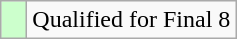<table class="wikitable" style="text-align:left;">
<tr>
<td width=10px bgcolor=#ccffcc></td>
<td>Qualified for Final 8</td>
</tr>
</table>
